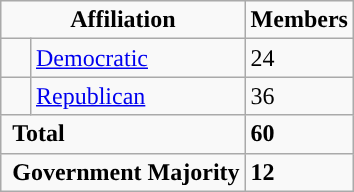<table class="wikitable">
<tr>
<td colspan="2" rowspan="1" align="center" valign="top"><strong>Affiliation</strong></td>
<td style="vertical-align:top;"><strong>Members</strong></td>
</tr>
<tr>
<td style="background-color:"> </td>
<td><a href='#'>Democratic</a></td>
<td>24</td>
</tr>
<tr>
<td style="background-color:"> </td>
<td><a href='#'>Republican</a></td>
<td>36</td>
</tr>
<tr>
<td colspan="2" rowspan="1"> <strong>Total</strong></td>
<td><strong>60</strong></td>
</tr>
<tr>
<td colspan="2" rowspan="1"> <strong>Government Majority</strong></td>
<td><strong>12</strong></td>
</tr>
</table>
